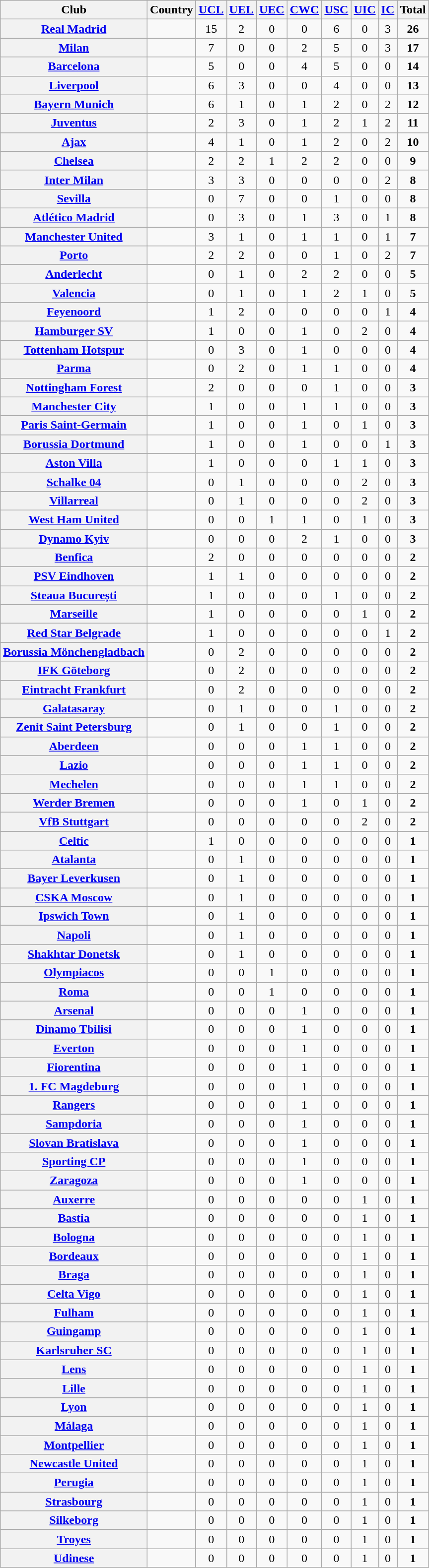<table class="wikitable sortable plainrowheaders sticky-header-multi">
<tr>
<th scope="col">Club</th>
<th scope="col">Country</th>
<th scope="col"><a href='#'>UCL</a></th>
<th scope="col"><a href='#'>UEL</a></th>
<th scope="col"><a href='#'>UEC</a></th>
<th scope="col"><a href='#'>CWC</a></th>
<th scope="col"><a href='#'>USC</a></th>
<th scope="col"><a href='#'>UIC</a></th>
<th scope="col"><a href='#'>IC</a></th>
<th scope="col">Total</th>
</tr>
<tr>
<th scope="row"><a href='#'>Real Madrid</a></th>
<td></td>
<td align=center>15</td>
<td align=center>2</td>
<td align=center>0</td>
<td align=center>0</td>
<td align=center>6</td>
<td align=center>0</td>
<td align=center>3</td>
<td align="center"><strong>26</strong></td>
</tr>
<tr>
<th scope="row"><a href='#'>Milan</a></th>
<td></td>
<td align=center>7</td>
<td align=center>0</td>
<td align=center>0</td>
<td align=center>2</td>
<td align=center>5</td>
<td align=center>0</td>
<td align=center>3</td>
<td align=center><strong>17</strong></td>
</tr>
<tr>
<th scope="row"><a href='#'>Barcelona</a></th>
<td></td>
<td align=center>5</td>
<td align=center>0</td>
<td align=center>0</td>
<td align=center>4</td>
<td align=center>5</td>
<td align=center>0</td>
<td align=center>0</td>
<td align=center><strong>14</strong></td>
</tr>
<tr>
<th scope="row"><a href='#'>Liverpool</a></th>
<td></td>
<td align=center>6</td>
<td align=center>3</td>
<td align=center>0</td>
<td align=center>0</td>
<td align=center>4</td>
<td align=center>0</td>
<td align=center>0</td>
<td align=center><strong>13</strong></td>
</tr>
<tr>
<th scope="row"><a href='#'>Bayern Munich</a></th>
<td></td>
<td align=center>6</td>
<td align=center>1</td>
<td align=center>0</td>
<td align=center>1</td>
<td align=center>2</td>
<td align=center>0</td>
<td align=center>2</td>
<td align=center><strong>12</strong></td>
</tr>
<tr>
<th scope="row"><a href='#'>Juventus</a></th>
<td></td>
<td align=center>2</td>
<td align=center>3</td>
<td align=center>0</td>
<td align=center>1</td>
<td align=center>2</td>
<td align=center>1</td>
<td align=center>2</td>
<td align=center><strong>11</strong></td>
</tr>
<tr>
<th scope="row"><a href='#'>Ajax</a></th>
<td></td>
<td align=center>4</td>
<td align=center>1</td>
<td align=center>0</td>
<td align=center>1</td>
<td align=center>2</td>
<td align=center>0</td>
<td align=center>2</td>
<td align=center><strong>10</strong></td>
</tr>
<tr>
<th scope="row"><a href='#'>Chelsea</a></th>
<td></td>
<td align=center>2</td>
<td align=center>2</td>
<td align=center>1</td>
<td align=center>2</td>
<td align=center>2</td>
<td align=center>0</td>
<td align=center>0</td>
<td align=center><strong>9</strong></td>
</tr>
<tr>
<th scope="row"><a href='#'>Inter Milan</a></th>
<td></td>
<td align=center>3</td>
<td align=center>3</td>
<td align=center>0</td>
<td align=center>0</td>
<td align=center>0</td>
<td align=center>0</td>
<td align=center>2</td>
<td align="center"><strong>8</strong></td>
</tr>
<tr>
<th scope="row"><a href='#'>Sevilla</a></th>
<td></td>
<td align=center>0</td>
<td align=center>7</td>
<td align=center>0</td>
<td align=center>0</td>
<td align=center>1</td>
<td align=center>0</td>
<td align=center>0</td>
<td align=center><strong>8</strong></td>
</tr>
<tr>
<th scope="row"><a href='#'>Atlético Madrid</a></th>
<td></td>
<td align=center>0</td>
<td align=center>3</td>
<td align=center>0</td>
<td align=center>1</td>
<td align=center>3</td>
<td align=center>0</td>
<td align=center>1</td>
<td align=center><strong>8</strong></td>
</tr>
<tr>
<th scope="row"><a href='#'>Manchester United</a></th>
<td></td>
<td align=center>3</td>
<td align=center>1</td>
<td align=center>0</td>
<td align=center>1</td>
<td align=center>1</td>
<td align=center>0</td>
<td align=center>1</td>
<td align=center><strong>7</strong></td>
</tr>
<tr>
<th scope="row"><a href='#'>Porto</a></th>
<td></td>
<td align=center>2</td>
<td align=center>2</td>
<td align=center>0</td>
<td align=center>0</td>
<td align=center>1</td>
<td align=center>0</td>
<td align=center>2</td>
<td align=center><strong>7</strong></td>
</tr>
<tr>
<th scope="row"><a href='#'>Anderlecht</a></th>
<td></td>
<td align=center>0</td>
<td align=center>1</td>
<td align=center>0</td>
<td align=center>2</td>
<td align=center>2</td>
<td align=center>0</td>
<td align=center>0</td>
<td align=center><strong>5</strong></td>
</tr>
<tr>
<th scope="row"><a href='#'>Valencia</a></th>
<td></td>
<td align=center>0</td>
<td align=center>1</td>
<td align=center>0</td>
<td align=center>1</td>
<td align=center>2</td>
<td align=center>1</td>
<td align=center>0</td>
<td align=center><strong>5</strong></td>
</tr>
<tr>
<th scope="row"><a href='#'>Feyenoord</a></th>
<td></td>
<td align=center>1</td>
<td align=center>2</td>
<td align=center>0</td>
<td align=center>0</td>
<td align=center>0</td>
<td align=center>0</td>
<td align=center>1</td>
<td align=center><strong>4</strong></td>
</tr>
<tr>
<th scope="row"><a href='#'>Hamburger SV</a></th>
<td></td>
<td align=center>1</td>
<td align=center>0</td>
<td align=center>0</td>
<td align=center>1</td>
<td align=center>0</td>
<td align=center>2</td>
<td align=center>0</td>
<td align=center><strong>4</strong></td>
</tr>
<tr>
<th scope="row"><a href='#'>Tottenham Hotspur</a></th>
<td></td>
<td align="center">0</td>
<td align="center">3</td>
<td align="center">0</td>
<td align="center">1</td>
<td align="center">0</td>
<td align="center">0</td>
<td align="center">0</td>
<td align="center"><strong>4</strong></td>
</tr>
<tr>
<th scope="row"><a href='#'>Parma</a></th>
<td></td>
<td align=center>0</td>
<td align=center>2</td>
<td align=center>0</td>
<td align=center>1</td>
<td align=center>1</td>
<td align=center>0</td>
<td align=center>0</td>
<td align=center><strong>4</strong></td>
</tr>
<tr>
<th scope="row"><a href='#'>Nottingham Forest</a></th>
<td></td>
<td align=center>2</td>
<td align=center>0</td>
<td align=center>0</td>
<td align=center>0</td>
<td align=center>1</td>
<td align=center>0</td>
<td align=center>0</td>
<td align=center><strong>3</strong></td>
</tr>
<tr>
<th scope="row"><a href='#'>Manchester City</a></th>
<td></td>
<td align=center>1</td>
<td align=center>0</td>
<td align=center>0</td>
<td align=center>1</td>
<td align=center>1</td>
<td align=center>0</td>
<td align=center>0</td>
<td align=center><strong>3</strong></td>
</tr>
<tr>
<th scope="row"><a href='#'>Paris Saint-Germain</a></th>
<td></td>
<td align=center>1</td>
<td align=center>0</td>
<td align=center>0</td>
<td align=center>1</td>
<td align=center>0</td>
<td align=center>1</td>
<td align=center>0</td>
<td align=center><strong>3</strong></td>
</tr>
<tr>
<th scope="row"><a href='#'>Borussia Dortmund</a></th>
<td></td>
<td align=center>1</td>
<td align=center>0</td>
<td align=center>0</td>
<td align=center>1</td>
<td align=center>0</td>
<td align=center>0</td>
<td align=center>1</td>
<td align=center><strong>3</strong></td>
</tr>
<tr>
<th scope="row"><a href='#'>Aston Villa</a></th>
<td></td>
<td align=center>1</td>
<td align=center>0</td>
<td align=center>0</td>
<td align=center>0</td>
<td align=center>1</td>
<td align=center>1</td>
<td align=center>0</td>
<td align=center><strong>3</strong></td>
</tr>
<tr>
<th scope="row"><a href='#'>Schalke 04</a></th>
<td></td>
<td align=center>0</td>
<td align=center>1</td>
<td align=center>0</td>
<td align=center>0</td>
<td align=center>0</td>
<td align=center>2</td>
<td align=center>0</td>
<td align=center><strong>3</strong></td>
</tr>
<tr>
<th scope="row"><a href='#'>Villarreal</a></th>
<td></td>
<td align=center>0</td>
<td align=center>1</td>
<td align=center>0</td>
<td align=center>0</td>
<td align=center>0</td>
<td align=center>2</td>
<td align=center>0</td>
<td align=center><strong>3</strong></td>
</tr>
<tr>
<th scope="row"><a href='#'>West Ham United</a></th>
<td></td>
<td align=center>0</td>
<td align=center>0</td>
<td align=center>1</td>
<td align=center>1</td>
<td align=center>0</td>
<td align=center>1</td>
<td align=center>0</td>
<td align=center><strong>3</strong></td>
</tr>
<tr>
<th scope="row"><a href='#'>Dynamo Kyiv</a></th>
<td></td>
<td align=center>0</td>
<td align=center>0</td>
<td align=center>0</td>
<td align=center>2</td>
<td align=center>1</td>
<td align=center>0</td>
<td align=center>0</td>
<td align=center><strong>3</strong></td>
</tr>
<tr>
<th scope="row"><a href='#'>Benfica</a></th>
<td></td>
<td align=center>2</td>
<td align=center>0</td>
<td align=center>0</td>
<td align=center>0</td>
<td align=center>0</td>
<td align=center>0</td>
<td align=center>0</td>
<td align=center><strong>2</strong></td>
</tr>
<tr>
<th scope="row"><a href='#'>PSV Eindhoven</a></th>
<td></td>
<td align=center>1</td>
<td align=center>1</td>
<td align=center>0</td>
<td align=center>0</td>
<td align=center>0</td>
<td align=center>0</td>
<td align=center>0</td>
<td align=center><strong>2</strong></td>
</tr>
<tr>
<th scope="row"><a href='#'>Steaua București</a></th>
<td></td>
<td align=center>1</td>
<td align=center>0</td>
<td align=center>0</td>
<td align=center>0</td>
<td align=center>1</td>
<td align=center>0</td>
<td align=center>0</td>
<td align=center><strong>2</strong></td>
</tr>
<tr>
<th scope="row"><a href='#'>Marseille</a></th>
<td></td>
<td align=center>1</td>
<td align=center>0</td>
<td align=center>0</td>
<td align=center>0</td>
<td align=center>0</td>
<td align=center>1</td>
<td align=center>0</td>
<td align=center><strong>2</strong></td>
</tr>
<tr>
<th scope="row"><a href='#'>Red Star Belgrade</a></th>
<td></td>
<td align=center>1</td>
<td align=center>0</td>
<td align=center>0</td>
<td align=center>0</td>
<td align=center>0</td>
<td align=center>0</td>
<td align=center>1</td>
<td align=center><strong>2</strong></td>
</tr>
<tr>
<th scope="row"><a href='#'>Borussia Mönchengladbach</a></th>
<td></td>
<td align=center>0</td>
<td align=center>2</td>
<td align=center>0</td>
<td align=center>0</td>
<td align=center>0</td>
<td align=center>0</td>
<td align=center>0</td>
<td align=center><strong>2</strong></td>
</tr>
<tr>
<th scope="row"><a href='#'>IFK Göteborg</a></th>
<td></td>
<td align=center>0</td>
<td align=center>2</td>
<td align=center>0</td>
<td align=center>0</td>
<td align=center>0</td>
<td align=center>0</td>
<td align=center>0</td>
<td align=center><strong>2</strong></td>
</tr>
<tr>
<th scope="row"><a href='#'>Eintracht Frankfurt</a></th>
<td></td>
<td align=center>0</td>
<td align=center>2</td>
<td align=center>0</td>
<td align=center>0</td>
<td align=center>0</td>
<td align=center>0</td>
<td align=center>0</td>
<td align=center><strong>2</strong></td>
</tr>
<tr>
<th scope="row"><a href='#'>Galatasaray</a></th>
<td></td>
<td align=center>0</td>
<td align=center>1</td>
<td align=center>0</td>
<td align=center>0</td>
<td align=center>1</td>
<td align=center>0</td>
<td align=center>0</td>
<td align=center><strong>2</strong></td>
</tr>
<tr>
<th scope="row"><a href='#'>Zenit Saint Petersburg</a></th>
<td></td>
<td align=center>0</td>
<td align=center>1</td>
<td align=center>0</td>
<td align=center>0</td>
<td align=center>1</td>
<td align=center>0</td>
<td align=center>0</td>
<td align=center><strong>2</strong></td>
</tr>
<tr>
<th scope="row"><a href='#'>Aberdeen</a></th>
<td></td>
<td align=center>0</td>
<td align=center>0</td>
<td align=center>0</td>
<td align=center>1</td>
<td align=center>1</td>
<td align=center>0</td>
<td align=center>0</td>
<td align=center><strong>2</strong></td>
</tr>
<tr>
<th scope="row"><a href='#'>Lazio</a></th>
<td></td>
<td align=center>0</td>
<td align=center>0</td>
<td align=center>0</td>
<td align=center>1</td>
<td align=center>1</td>
<td align=center>0</td>
<td align=center>0</td>
<td align=center><strong>2</strong></td>
</tr>
<tr>
<th scope="row"><a href='#'>Mechelen</a></th>
<td></td>
<td align=center>0</td>
<td align=center>0</td>
<td align=center>0</td>
<td align=center>1</td>
<td align=center>1</td>
<td align=center>0</td>
<td align=center>0</td>
<td align=center><strong>2</strong></td>
</tr>
<tr>
<th scope="row"><a href='#'>Werder Bremen</a></th>
<td></td>
<td align=center>0</td>
<td align=center>0</td>
<td align=center>0</td>
<td align=center>1</td>
<td align=center>0</td>
<td align=center>1</td>
<td align=center>0</td>
<td align=center><strong>2</strong></td>
</tr>
<tr>
<th scope="row"><a href='#'>VfB Stuttgart</a></th>
<td></td>
<td align=center>0</td>
<td align=center>0</td>
<td align=center>0</td>
<td align=center>0</td>
<td align=center>0</td>
<td align=center>2</td>
<td align=center>0</td>
<td align=center><strong>2</strong></td>
</tr>
<tr>
<th scope="row"><a href='#'>Celtic</a></th>
<td></td>
<td align=center>1</td>
<td align=center>0</td>
<td align=center>0</td>
<td align=center>0</td>
<td align=center>0</td>
<td align=center>0</td>
<td align=center>0</td>
<td align=center><strong>1</strong></td>
</tr>
<tr>
<th scope="row"><a href='#'>Atalanta</a></th>
<td></td>
<td align=center>0</td>
<td align=center>1</td>
<td align=center>0</td>
<td align=center>0</td>
<td align=center>0</td>
<td align=center>0</td>
<td align=center>0</td>
<td align=center><strong>1</strong></td>
</tr>
<tr>
<th scope="row"><a href='#'>Bayer Leverkusen</a></th>
<td></td>
<td align=center>0</td>
<td align=center>1</td>
<td align=center>0</td>
<td align=center>0</td>
<td align=center>0</td>
<td align=center>0</td>
<td align=center>0</td>
<td align=center><strong>1</strong></td>
</tr>
<tr>
<th scope="row"><a href='#'>CSKA Moscow</a></th>
<td></td>
<td align=center>0</td>
<td align=center>1</td>
<td align=center>0</td>
<td align=center>0</td>
<td align=center>0</td>
<td align=center>0</td>
<td align=center>0</td>
<td align=center><strong>1</strong></td>
</tr>
<tr>
<th scope="row"><a href='#'>Ipswich Town</a></th>
<td></td>
<td align=center>0</td>
<td align=center>1</td>
<td align=center>0</td>
<td align=center>0</td>
<td align=center>0</td>
<td align=center>0</td>
<td align=center>0</td>
<td align=center><strong>1</strong></td>
</tr>
<tr>
<th scope="row"><a href='#'>Napoli</a></th>
<td></td>
<td align=center>0</td>
<td align=center>1</td>
<td align=center>0</td>
<td align=center>0</td>
<td align=center>0</td>
<td align=center>0</td>
<td align=center>0</td>
<td align=center><strong>1</strong></td>
</tr>
<tr>
<th scope="row"><a href='#'>Shakhtar Donetsk</a></th>
<td></td>
<td align=center>0</td>
<td align=center>1</td>
<td align=center>0</td>
<td align=center>0</td>
<td align=center>0</td>
<td align=center>0</td>
<td align=center>0</td>
<td align=center><strong>1</strong></td>
</tr>
<tr>
<th scope="row"><a href='#'>Olympiacos</a></th>
<td></td>
<td align=center>0</td>
<td align=center>0</td>
<td align=center>1</td>
<td align=center>0</td>
<td align=center>0</td>
<td align=center>0</td>
<td align=center>0</td>
<td align=center><strong>1</strong></td>
</tr>
<tr>
<th scope="row"><a href='#'>Roma</a></th>
<td></td>
<td align=center>0</td>
<td align=center>0</td>
<td align=center>1</td>
<td align=center>0</td>
<td align=center>0</td>
<td align=center>0</td>
<td align=center>0</td>
<td align=center><strong>1</strong></td>
</tr>
<tr>
<th scope="row"><a href='#'>Arsenal</a></th>
<td></td>
<td align=center>0</td>
<td align=center>0</td>
<td align=center>0</td>
<td align=center>1</td>
<td align=center>0</td>
<td align=center>0</td>
<td align=center>0</td>
<td align=center><strong>1</strong></td>
</tr>
<tr>
<th scope="row"><a href='#'>Dinamo Tbilisi</a></th>
<td></td>
<td align=center>0</td>
<td align=center>0</td>
<td align=center>0</td>
<td align=center>1</td>
<td align=center>0</td>
<td align=center>0</td>
<td align=center>0</td>
<td align=center><strong>1</strong></td>
</tr>
<tr>
<th scope="row"><a href='#'>Everton</a></th>
<td></td>
<td align=center>0</td>
<td align=center>0</td>
<td align=center>0</td>
<td align=center>1</td>
<td align=center>0</td>
<td align=center>0</td>
<td align=center>0</td>
<td align=center><strong>1</strong></td>
</tr>
<tr>
<th scope="row"><a href='#'>Fiorentina</a></th>
<td></td>
<td align=center>0</td>
<td align=center>0</td>
<td align=center>0</td>
<td align=center>1</td>
<td align=center>0</td>
<td align=center>0</td>
<td align=center>0</td>
<td align=center><strong>1</strong></td>
</tr>
<tr>
<th scope="row"><a href='#'>1. FC Magdeburg</a></th>
<td></td>
<td align=center>0</td>
<td align=center>0</td>
<td align=center>0</td>
<td align=center>1</td>
<td align=center>0</td>
<td align=center>0</td>
<td align=center>0</td>
<td align=center><strong>1</strong></td>
</tr>
<tr>
<th scope="row"><a href='#'>Rangers</a></th>
<td></td>
<td align=center>0</td>
<td align=center>0</td>
<td align=center>0</td>
<td align=center>1</td>
<td align=center>0</td>
<td align=center>0</td>
<td align=center>0</td>
<td align=center><strong>1</strong></td>
</tr>
<tr>
<th scope="row"><a href='#'>Sampdoria</a></th>
<td></td>
<td align=center>0</td>
<td align=center>0</td>
<td align=center>0</td>
<td align=center>1</td>
<td align=center>0</td>
<td align=center>0</td>
<td align=center>0</td>
<td align=center><strong>1</strong></td>
</tr>
<tr>
<th scope="row"><a href='#'>Slovan Bratislava</a></th>
<td></td>
<td align=center>0</td>
<td align=center>0</td>
<td align=center>0</td>
<td align=center>1</td>
<td align=center>0</td>
<td align=center>0</td>
<td align=center>0</td>
<td align=center><strong>1</strong></td>
</tr>
<tr>
<th scope="row"><a href='#'>Sporting CP</a></th>
<td></td>
<td align=center>0</td>
<td align=center>0</td>
<td align=center>0</td>
<td align=center>1</td>
<td align=center>0</td>
<td align=center>0</td>
<td align=center>0</td>
<td align=center><strong>1</strong></td>
</tr>
<tr>
<th scope="row"><a href='#'>Zaragoza</a></th>
<td></td>
<td align=center>0</td>
<td align=center>0</td>
<td align=center>0</td>
<td align=center>1</td>
<td align=center>0</td>
<td align=center>0</td>
<td align=center>0</td>
<td align=center><strong>1</strong></td>
</tr>
<tr>
<th scope="row"><a href='#'>Auxerre</a></th>
<td></td>
<td align=center>0</td>
<td align=center>0</td>
<td align=center>0</td>
<td align=center>0</td>
<td align=center>0</td>
<td align=center>1</td>
<td align=center>0</td>
<td align=center><strong>1</strong></td>
</tr>
<tr>
<th scope="row"><a href='#'>Bastia</a></th>
<td></td>
<td align=center>0</td>
<td align=center>0</td>
<td align=center>0</td>
<td align=center>0</td>
<td align=center>0</td>
<td align=center>1</td>
<td align=center>0</td>
<td align=center><strong>1</strong></td>
</tr>
<tr>
<th scope="row"><a href='#'>Bologna</a></th>
<td></td>
<td align=center>0</td>
<td align=center>0</td>
<td align=center>0</td>
<td align=center>0</td>
<td align=center>0</td>
<td align=center>1</td>
<td align=center>0</td>
<td align=center><strong>1</strong></td>
</tr>
<tr>
<th scope="row"><a href='#'>Bordeaux</a></th>
<td></td>
<td align=center>0</td>
<td align=center>0</td>
<td align=center>0</td>
<td align=center>0</td>
<td align=center>0</td>
<td align=center>1</td>
<td align=center>0</td>
<td align=center><strong>1</strong></td>
</tr>
<tr>
<th scope="row"><a href='#'>Braga</a></th>
<td></td>
<td align=center>0</td>
<td align=center>0</td>
<td align=center>0</td>
<td align=center>0</td>
<td align=center>0</td>
<td align=center>1</td>
<td align=center>0</td>
<td align=center><strong>1</strong></td>
</tr>
<tr>
<th scope="row"><a href='#'>Celta Vigo</a></th>
<td></td>
<td align=center>0</td>
<td align=center>0</td>
<td align=center>0</td>
<td align=center>0</td>
<td align=center>0</td>
<td align=center>1</td>
<td align=center>0</td>
<td align=center><strong>1</strong></td>
</tr>
<tr>
<th scope="row"><a href='#'>Fulham</a></th>
<td></td>
<td align=center>0</td>
<td align=center>0</td>
<td align=center>0</td>
<td align=center>0</td>
<td align=center>0</td>
<td align=center>1</td>
<td align=center>0</td>
<td align=center><strong>1</strong></td>
</tr>
<tr>
<th scope="row"><a href='#'>Guingamp</a></th>
<td></td>
<td align=center>0</td>
<td align=center>0</td>
<td align=center>0</td>
<td align=center>0</td>
<td align=center>0</td>
<td align=center>1</td>
<td align=center>0</td>
<td align=center><strong>1</strong></td>
</tr>
<tr>
<th scope="row"><a href='#'>Karlsruher SC</a></th>
<td></td>
<td align=center>0</td>
<td align=center>0</td>
<td align=center>0</td>
<td align=center>0</td>
<td align=center>0</td>
<td align=center>1</td>
<td align=center>0</td>
<td align=center><strong>1</strong></td>
</tr>
<tr>
<th scope="row"><a href='#'>Lens</a></th>
<td></td>
<td align=center>0</td>
<td align=center>0</td>
<td align=center>0</td>
<td align=center>0</td>
<td align=center>0</td>
<td align=center>1</td>
<td align=center>0</td>
<td align=center><strong>1</strong></td>
</tr>
<tr>
<th scope="row"><a href='#'>Lille</a></th>
<td></td>
<td align=center>0</td>
<td align=center>0</td>
<td align=center>0</td>
<td align=center>0</td>
<td align=center>0</td>
<td align=center>1</td>
<td align=center>0</td>
<td align=center><strong>1</strong></td>
</tr>
<tr>
<th scope="row"><a href='#'>Lyon</a></th>
<td></td>
<td align=center>0</td>
<td align=center>0</td>
<td align=center>0</td>
<td align=center>0</td>
<td align=center>0</td>
<td align=center>1</td>
<td align=center>0</td>
<td align=center><strong>1</strong></td>
</tr>
<tr>
<th scope="row"><a href='#'>Málaga</a></th>
<td></td>
<td align=center>0</td>
<td align=center>0</td>
<td align=center>0</td>
<td align=center>0</td>
<td align=center>0</td>
<td align=center>1</td>
<td align=center>0</td>
<td align=center><strong>1</strong></td>
</tr>
<tr>
<th scope="row"><a href='#'>Montpellier</a></th>
<td></td>
<td align=center>0</td>
<td align=center>0</td>
<td align=center>0</td>
<td align=center>0</td>
<td align=center>0</td>
<td align=center>1</td>
<td align=center>0</td>
<td align=center><strong>1</strong></td>
</tr>
<tr>
<th scope="row"><a href='#'>Newcastle United</a></th>
<td></td>
<td align=center>0</td>
<td align=center>0</td>
<td align=center>0</td>
<td align=center>0</td>
<td align=center>0</td>
<td align=center>1</td>
<td align=center>0</td>
<td align=center><strong>1</strong></td>
</tr>
<tr>
<th scope="row"><a href='#'>Perugia</a></th>
<td></td>
<td align=center>0</td>
<td align=center>0</td>
<td align=center>0</td>
<td align=center>0</td>
<td align=center>0</td>
<td align=center>1</td>
<td align=center>0</td>
<td align=center><strong>1</strong></td>
</tr>
<tr>
<th scope="row"><a href='#'>Strasbourg</a></th>
<td></td>
<td align=center>0</td>
<td align=center>0</td>
<td align=center>0</td>
<td align=center>0</td>
<td align=center>0</td>
<td align=center>1</td>
<td align=center>0</td>
<td align=center><strong>1</strong></td>
</tr>
<tr>
<th scope="row"><a href='#'>Silkeborg</a></th>
<td></td>
<td align=center>0</td>
<td align=center>0</td>
<td align=center>0</td>
<td align=center>0</td>
<td align=center>0</td>
<td align=center>1</td>
<td align=center>0</td>
<td align=center><strong>1</strong></td>
</tr>
<tr>
<th scope="row"><a href='#'>Troyes</a></th>
<td></td>
<td align=center>0</td>
<td align=center>0</td>
<td align=center>0</td>
<td align=center>0</td>
<td align=center>0</td>
<td align=center>1</td>
<td align=center>0</td>
<td align=center><strong>1</strong></td>
</tr>
<tr>
<th scope="row"><a href='#'>Udinese</a></th>
<td></td>
<td align=center>0</td>
<td align=center>0</td>
<td align=center>0</td>
<td align=center>0</td>
<td align=center>0</td>
<td align=center>1</td>
<td align=center>0</td>
<td align=center><strong>1</strong></td>
</tr>
</table>
